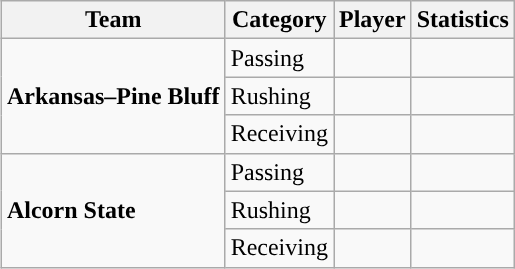<table class="wikitable" style="float: right;">
<tr>
<th>Team</th>
<th>Category</th>
<th>Player</th>
<th>Statistics</th>
</tr>
<tr>
<td rowspan=3><strong>Arkansas–Pine Bluff</strong></td>
<td>Passing</td>
<td></td>
<td></td>
</tr>
<tr>
<td>Rushing</td>
<td></td>
<td></td>
</tr>
<tr>
<td>Receiving</td>
<td></td>
<td></td>
</tr>
<tr>
<td rowspan=3><strong>Alcorn State</strong></td>
<td>Passing</td>
<td></td>
<td></td>
</tr>
<tr>
<td>Rushing</td>
<td></td>
<td></td>
</tr>
<tr>
<td>Receiving</td>
<td></td>
<td></td>
</tr>
</table>
